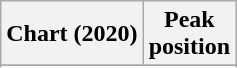<table class="wikitable sortable plainrowheaders" style="text-align:center;">
<tr>
<th>Chart (2020)</th>
<th>Peak <br> position</th>
</tr>
<tr>
</tr>
<tr>
</tr>
<tr>
</tr>
</table>
